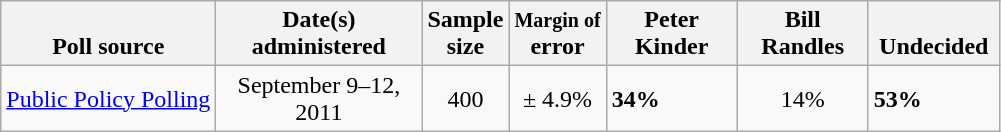<table class="wikitable">
<tr valign= bottom>
<th>Poll source</th>
<th style="width:130px;">Date(s)<br>administered</th>
<th class=small>Sample<br>size</th>
<th><small>Margin of</small><br>error</th>
<th width=80px>Peter<br>Kinder</th>
<th width=80px>Bill<br>Randles</th>
<th width=80px>Undecided</th>
</tr>
<tr>
<td><a href='#'>Public Policy Polling</a></td>
<td align=center>September 9–12, 2011</td>
<td align=center>400</td>
<td align=center>± 4.9%</td>
<td><strong>34%</strong></td>
<td align=center>14%</td>
<td><strong>53%</strong></td>
</tr>
</table>
